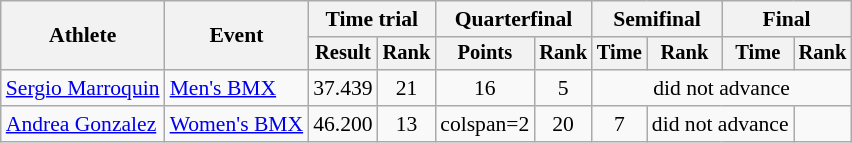<table class="wikitable" style="font-size:90%">
<tr>
<th rowspan=2>Athlete</th>
<th rowspan=2>Event</th>
<th colspan="2">Time trial</th>
<th colspan="2">Quarterfinal</th>
<th colspan="2">Semifinal</th>
<th colspan="2">Final</th>
</tr>
<tr style="font-size:95%">
<th>Result</th>
<th>Rank</th>
<th>Points</th>
<th>Rank</th>
<th>Time</th>
<th>Rank</th>
<th>Time</th>
<th>Rank</th>
</tr>
<tr align=center>
<td align=left><a href='#'>Sergio Marroquin</a></td>
<td align=left><a href='#'>Men's BMX</a></td>
<td>37.439</td>
<td>21</td>
<td>16</td>
<td>5</td>
<td colspan="4">did not advance</td>
</tr>
<tr align=center>
<td align=left><a href='#'>Andrea Gonzalez</a></td>
<td align=left><a href='#'>Women's BMX</a></td>
<td>46.200</td>
<td>13</td>
<td>colspan=2 </td>
<td>20</td>
<td>7</td>
<td colspan="2">did not advance</td>
</tr>
</table>
